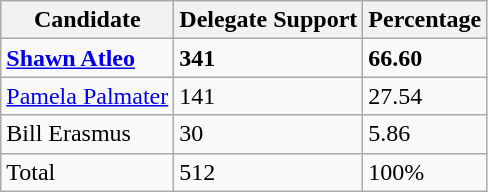<table class="wikitable">
<tr>
<th>Candidate</th>
<th>Delegate Support</th>
<th>Percentage</th>
</tr>
<tr>
<td><strong><a href='#'>Shawn Atleo</a></strong></td>
<td><strong>341</strong></td>
<td><strong>66.60</strong></td>
</tr>
<tr>
<td><a href='#'>Pamela Palmater</a></td>
<td>141</td>
<td>27.54</td>
</tr>
<tr>
<td>Bill Erasmus</td>
<td>30</td>
<td>5.86</td>
</tr>
<tr>
<td>Total</td>
<td>512</td>
<td>100%</td>
</tr>
</table>
